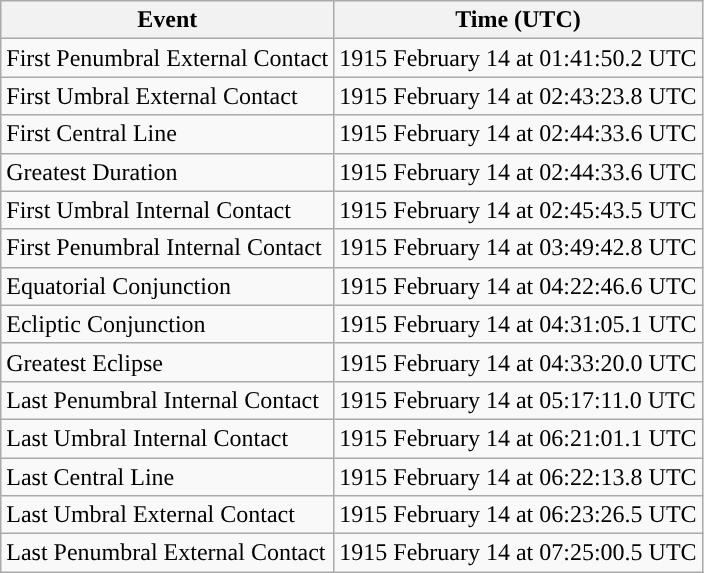<table class="wikitable">
<tr>
<th>Event</th>
<th>Time (UTC)</th>
</tr>
<tr>
<td>First Penumbral External Contact</td>
<td>1915 February 14 at 01:41:50.2 UTC</td>
</tr>
<tr>
<td>First Umbral External Contact</td>
<td>1915 February 14 at 02:43:23.8 UTC</td>
</tr>
<tr>
<td>First Central Line</td>
<td>1915 February 14 at 02:44:33.6 UTC</td>
</tr>
<tr>
<td>Greatest Duration</td>
<td>1915 February 14 at 02:44:33.6 UTC</td>
</tr>
<tr>
<td>First Umbral Internal Contact</td>
<td>1915 February 14 at 02:45:43.5 UTC</td>
</tr>
<tr>
<td>First Penumbral Internal Contact</td>
<td>1915 February 14 at 03:49:42.8 UTC</td>
</tr>
<tr>
<td>Equatorial Conjunction</td>
<td>1915 February 14 at 04:22:46.6 UTC</td>
</tr>
<tr>
<td>Ecliptic Conjunction</td>
<td>1915 February 14 at 04:31:05.1 UTC</td>
</tr>
<tr>
<td>Greatest Eclipse</td>
<td>1915 February 14 at 04:33:20.0 UTC</td>
</tr>
<tr>
<td>Last Penumbral Internal Contact</td>
<td>1915 February 14 at 05:17:11.0 UTC</td>
</tr>
<tr>
<td>Last Umbral Internal Contact</td>
<td>1915 February 14 at 06:21:01.1 UTC</td>
</tr>
<tr>
<td>Last Central Line</td>
<td>1915 February 14 at 06:22:13.8 UTC</td>
</tr>
<tr>
<td>Last Umbral External Contact</td>
<td>1915 February 14 at 06:23:26.5 UTC</td>
</tr>
<tr>
<td>Last Penumbral External Contact</td>
<td>1915 February 14 at 07:25:00.5 UTC</td>
</tr>
</table>
